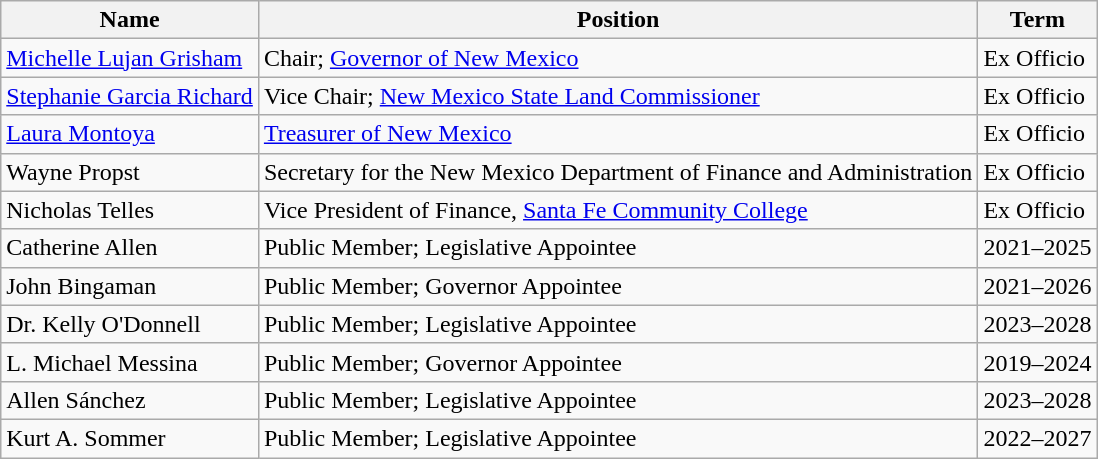<table class="wikitable">
<tr>
<th>Name</th>
<th>Position</th>
<th>Term</th>
</tr>
<tr>
<td><a href='#'>Michelle Lujan Grisham</a></td>
<td>Chair; <a href='#'>Governor of New Mexico</a></td>
<td>Ex Officio</td>
</tr>
<tr>
<td><a href='#'>Stephanie Garcia Richard</a></td>
<td>Vice Chair; <a href='#'>New Mexico State Land Commissioner</a></td>
<td>Ex Officio</td>
</tr>
<tr>
<td><a href='#'>Laura Montoya</a></td>
<td><a href='#'>Treasurer of New Mexico</a></td>
<td>Ex Officio</td>
</tr>
<tr>
<td>Wayne Propst</td>
<td>Secretary for the New Mexico Department of Finance and Administration</td>
<td>Ex Officio</td>
</tr>
<tr>
<td>Nicholas Telles</td>
<td>Vice President of Finance, <a href='#'>Santa Fe Community College</a></td>
<td>Ex Officio</td>
</tr>
<tr>
<td>Catherine Allen</td>
<td>Public Member; Legislative Appointee</td>
<td>2021–2025</td>
</tr>
<tr>
<td>John Bingaman</td>
<td>Public Member; Governor Appointee</td>
<td>2021–2026</td>
</tr>
<tr>
<td>Dr. Kelly O'Donnell</td>
<td>Public Member; Legislative Appointee</td>
<td>2023–2028</td>
</tr>
<tr>
<td>L. Michael Messina</td>
<td>Public Member; Governor Appointee</td>
<td>2019–2024</td>
</tr>
<tr>
<td>Allen Sánchez</td>
<td>Public Member; Legislative Appointee</td>
<td>2023–2028</td>
</tr>
<tr>
<td>Kurt A. Sommer</td>
<td>Public Member; Legislative Appointee</td>
<td>2022–2027</td>
</tr>
</table>
